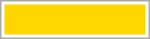<table style=" width: 100px; border: 1px solid #aaaaaa">
<tr>
<td style="background-color:gold"> </td>
</tr>
</table>
